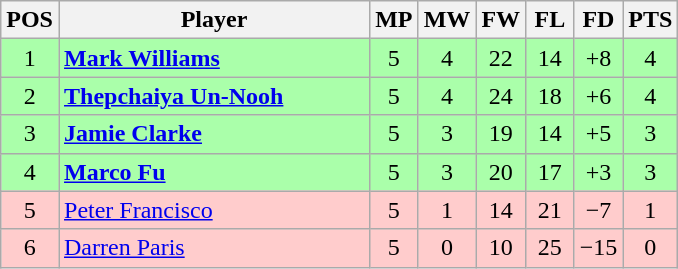<table class="wikitable" style="text-align: center;">
<tr>
<th width=25>POS</th>
<th width=200>Player</th>
<th width=25>MP</th>
<th width=25>MW</th>
<th width=25>FW</th>
<th width=25>FL</th>
<th width=25>FD</th>
<th width=25>PTS</th>
</tr>
<tr style="background:#aaffaa;">
<td>1</td>
<td style="text-align:left;"> <strong><a href='#'>Mark Williams</a></strong></td>
<td>5</td>
<td>4</td>
<td>22</td>
<td>14</td>
<td>+8</td>
<td>4</td>
</tr>
<tr style="background:#aaffaa;">
<td>2</td>
<td style="text-align:left;"> <strong><a href='#'>Thepchaiya Un-Nooh</a></strong></td>
<td>5</td>
<td>4</td>
<td>24</td>
<td>18</td>
<td>+6</td>
<td>4</td>
</tr>
<tr style="background:#aaffaa;">
<td>3</td>
<td style="text-align:left;"> <strong><a href='#'>Jamie Clarke</a></strong></td>
<td>5</td>
<td>3</td>
<td>19</td>
<td>14</td>
<td>+5</td>
<td>3</td>
</tr>
<tr style="background:#aaffaa;">
<td>4</td>
<td style="text-align:left;"> <strong><a href='#'>Marco Fu</a></strong></td>
<td>5</td>
<td>3</td>
<td>20</td>
<td>17</td>
<td>+3</td>
<td>3</td>
</tr>
<tr style="background:#fcc;">
<td>5</td>
<td style="text-align:left;"> <a href='#'>Peter Francisco</a></td>
<td>5</td>
<td>1</td>
<td>14</td>
<td>21</td>
<td>−7</td>
<td>1</td>
</tr>
<tr style="background:#fcc;">
<td>6</td>
<td style="text-align:left;"> <a href='#'>Darren Paris</a></td>
<td>5</td>
<td>0</td>
<td>10</td>
<td>25</td>
<td>−15</td>
<td>0</td>
</tr>
</table>
